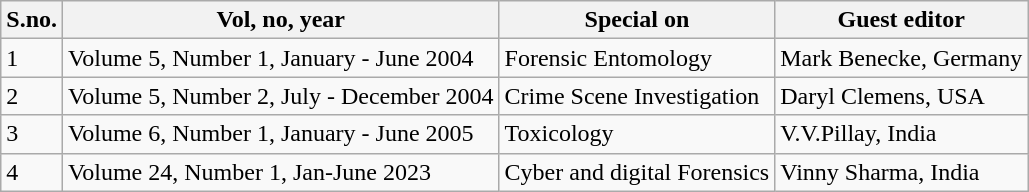<table class="wikitable">
<tr>
<th>S.no.</th>
<th>Vol, no, year</th>
<th>Special on</th>
<th>Guest editor</th>
</tr>
<tr>
<td>1</td>
<td>Volume 5, Number 1, January - June 2004</td>
<td>Forensic Entomology</td>
<td>Mark Benecke, Germany</td>
</tr>
<tr>
<td>2</td>
<td>Volume 5, Number 2, July - December 2004</td>
<td>Crime Scene Investigation</td>
<td>Daryl Clemens, USA</td>
</tr>
<tr>
<td>3</td>
<td>Volume 6, Number 1, January - June 2005</td>
<td>Toxicology</td>
<td>V.V.Pillay, India</td>
</tr>
<tr>
<td>4</td>
<td>Volume 24, Number 1, Jan-June 2023</td>
<td>Cyber and digital Forensics</td>
<td>Vinny Sharma, India</td>
</tr>
</table>
